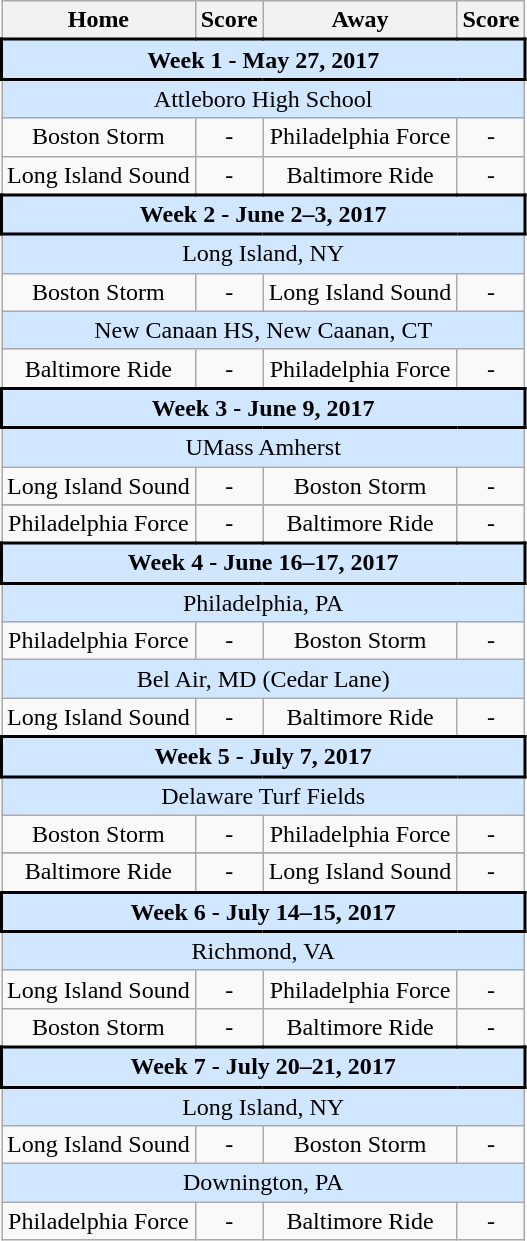<table class="wikitable">
<tr style="text-align:center;">
<th>Home</th>
<th>Score</th>
<th>Away</th>
<th>Score</th>
</tr>
<tr style="border: 2px solid black; background:#d0e7ff;">
<td colspan="8" style="text-align:center;"><strong>Week 1 - May 27, 2017</strong></td>
</tr>
<tr style="background:#d0e7ff;">
<td colspan="8" style="text-align:center;">Attleboro High School</td>
</tr>
<tr style="text-align:center;">
<td>Boston Storm</td>
<td>-</td>
<td>Philadelphia Force</td>
<td>-</td>
</tr>
<tr style="text-align:center;">
<td>Long Island Sound</td>
<td>-</td>
<td>Baltimore Ride</td>
<td>-</td>
</tr>
<tr style="border: 2px solid black; background:#d0e7ff;">
<td colspan="8" style="text-align:center;"><strong>Week 2 - June 2–3, 2017</strong></td>
</tr>
<tr style="background:#d0e7ff;">
<td colspan="8" style="text-align:center;">Long Island, NY</td>
</tr>
<tr style="text-align:center;">
<td>Boston Storm</td>
<td>-</td>
<td>Long Island Sound</td>
<td>-</td>
</tr>
<tr style="background:#d0e7ff;">
<td colspan="8" style="text-align:center;">New Canaan HS, New Caanan, CT</td>
</tr>
<tr style="text-align:center;">
<td>Baltimore Ride</td>
<td>-</td>
<td>Philadelphia Force</td>
<td>-</td>
</tr>
<tr style="border: 2px solid black; background:#d0e7ff;">
<td colspan="8" style="text-align:center;"><strong>Week 3 - June 9, 2017</strong></td>
</tr>
<tr style="background:#d0e7ff;">
<td colspan="8" style="text-align:center;">UMass Amherst</td>
</tr>
<tr style="text-align:center;">
<td>Long Island Sound</td>
<td>-</td>
<td>Boston Storm</td>
<td>-</td>
</tr>
<tr style="background:#d0e7ff;">
</tr>
<tr style="text-align:center;">
<td>Philadelphia Force</td>
<td>-</td>
<td>Baltimore Ride</td>
<td>-</td>
</tr>
<tr style="border: 2px solid black; background:#d0e7ff;">
<td colspan="8" style="text-align:center;"><strong>Week 4 - June 16–17, 2017</strong></td>
</tr>
<tr style="background:#d0e7ff;">
<td colspan="8" style="text-align:center;">Philadelphia, PA</td>
</tr>
<tr style="text-align:center;">
<td>Philadelphia Force</td>
<td>-</td>
<td>Boston Storm</td>
<td>-</td>
</tr>
<tr style="background:#d0e7ff;">
<td colspan="8" style="text-align:center;">Bel Air, MD (Cedar Lane)</td>
</tr>
<tr style="text-align:center;">
<td>Long Island Sound</td>
<td>-</td>
<td>Baltimore Ride</td>
<td>-</td>
</tr>
<tr style="border: 2px solid black; background:#d0e7ff;">
<td colspan="8" style="text-align:center;"><strong>Week 5 - July 7, 2017</strong></td>
</tr>
<tr style="background:#d0e7ff;">
<td colspan="8" style="text-align:center;">Delaware Turf Fields</td>
</tr>
<tr style="text-align:center;">
<td>Boston Storm</td>
<td>-</td>
<td>Philadelphia Force</td>
<td>-</td>
</tr>
<tr style="background:#d0e7ff;">
</tr>
<tr style="text-align:center;">
<td>Baltimore Ride</td>
<td>-</td>
<td>Long Island Sound</td>
<td>-</td>
</tr>
<tr style="border: 2px solid black; background:#d0e7ff;">
<td colspan="8" style="text-align:center;"><strong>Week 6 - July 14–15, 2017</strong></td>
</tr>
<tr style="background:#d0e7ff;">
<td colspan="8" style="text-align:center;">Richmond, VA</td>
</tr>
<tr style="text-align:center;">
<td>Long Island Sound</td>
<td>-</td>
<td>Philadelphia Force</td>
<td>-</td>
</tr>
<tr style="text-align:center;">
<td>Boston Storm</td>
<td>-</td>
<td>Baltimore Ride</td>
<td>-</td>
</tr>
<tr style="border: 2px solid black; background:#d0e7ff;">
<td colspan="8" style="text-align:center;"><strong>Week 7 - July 20–21, 2017</strong></td>
</tr>
<tr style="background:#d0e7ff;">
<td colspan="8" style="text-align:center;">Long Island, NY</td>
</tr>
<tr style="text-align:center;">
<td>Long Island Sound</td>
<td>-</td>
<td>Boston Storm</td>
<td>-</td>
</tr>
<tr style="background:#d0e7ff;">
<td colspan="8" style="text-align:center;">Downington, PA</td>
</tr>
<tr style="text-align:center;">
<td>Philadelphia Force</td>
<td>-</td>
<td>Baltimore Ride</td>
<td>-</td>
</tr>
</table>
